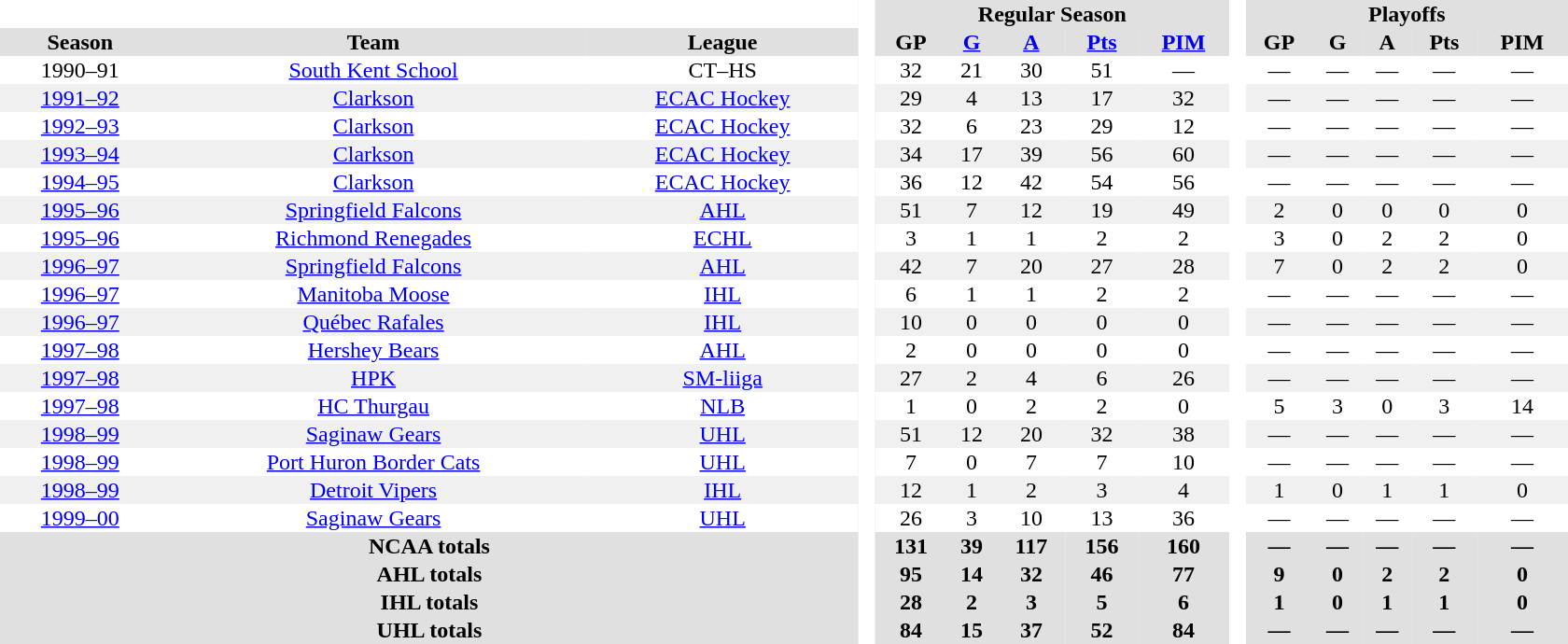<table border="0" cellpadding="1" cellspacing="0" style="text-align:center; width:70em">
<tr bgcolor="#e0e0e0">
<th colspan="3"  bgcolor="#ffffff"> </th>
<th rowspan="99" bgcolor="#ffffff"> </th>
<th colspan="5">Regular Season</th>
<th rowspan="99" bgcolor="#ffffff"> </th>
<th colspan="5">Playoffs</th>
</tr>
<tr bgcolor="#e0e0e0">
<th>Season</th>
<th>Team</th>
<th>League</th>
<th>GP</th>
<th><a href='#'>G</a></th>
<th><a href='#'>A</a></th>
<th><a href='#'>Pts</a></th>
<th><a href='#'>PIM</a></th>
<th>GP</th>
<th>G</th>
<th>A</th>
<th>Pts</th>
<th>PIM</th>
</tr>
<tr>
<td>1990–91</td>
<td><a href='#'>South Kent School</a></td>
<td>CT–HS</td>
<td>32</td>
<td>21</td>
<td>30</td>
<td>51</td>
<td>—</td>
<td>—</td>
<td>—</td>
<td>—</td>
<td>—</td>
<td>—</td>
</tr>
<tr bgcolor="f0f0f0">
<td><a href='#'>1991–92</a></td>
<td><a href='#'>Clarkson</a></td>
<td><a href='#'>ECAC Hockey</a></td>
<td>29</td>
<td>4</td>
<td>13</td>
<td>17</td>
<td>32</td>
<td>—</td>
<td>—</td>
<td>—</td>
<td>—</td>
<td>—</td>
</tr>
<tr>
<td><a href='#'>1992–93</a></td>
<td><a href='#'>Clarkson</a></td>
<td><a href='#'>ECAC Hockey</a></td>
<td>32</td>
<td>6</td>
<td>23</td>
<td>29</td>
<td>12</td>
<td>—</td>
<td>—</td>
<td>—</td>
<td>—</td>
<td>—</td>
</tr>
<tr bgcolor="f0f0f0">
<td><a href='#'>1993–94</a></td>
<td><a href='#'>Clarkson</a></td>
<td><a href='#'>ECAC Hockey</a></td>
<td>34</td>
<td>17</td>
<td>39</td>
<td>56</td>
<td>60</td>
<td>—</td>
<td>—</td>
<td>—</td>
<td>—</td>
<td>—</td>
</tr>
<tr>
<td><a href='#'>1994–95</a></td>
<td><a href='#'>Clarkson</a></td>
<td><a href='#'>ECAC Hockey</a></td>
<td>36</td>
<td>12</td>
<td>42</td>
<td>54</td>
<td>56</td>
<td>—</td>
<td>—</td>
<td>—</td>
<td>—</td>
<td>—</td>
</tr>
<tr bgcolor="f0f0f0">
<td><a href='#'>1995–96</a></td>
<td><a href='#'>Springfield Falcons</a></td>
<td><a href='#'>AHL</a></td>
<td>51</td>
<td>7</td>
<td>12</td>
<td>19</td>
<td>49</td>
<td>2</td>
<td>0</td>
<td>0</td>
<td>0</td>
<td>0</td>
</tr>
<tr>
<td><a href='#'>1995–96</a></td>
<td><a href='#'>Richmond Renegades</a></td>
<td><a href='#'>ECHL</a></td>
<td>3</td>
<td>1</td>
<td>1</td>
<td>2</td>
<td>2</td>
<td>3</td>
<td>0</td>
<td>2</td>
<td>2</td>
<td>0</td>
</tr>
<tr bgcolor="f0f0f0">
<td><a href='#'>1996–97</a></td>
<td><a href='#'>Springfield Falcons</a></td>
<td><a href='#'>AHL</a></td>
<td>42</td>
<td>7</td>
<td>20</td>
<td>27</td>
<td>28</td>
<td>7</td>
<td>0</td>
<td>2</td>
<td>2</td>
<td>0</td>
</tr>
<tr>
<td><a href='#'>1996–97</a></td>
<td><a href='#'>Manitoba Moose</a></td>
<td><a href='#'>IHL</a></td>
<td>6</td>
<td>1</td>
<td>1</td>
<td>2</td>
<td>2</td>
<td>—</td>
<td>—</td>
<td>—</td>
<td>—</td>
<td>—</td>
</tr>
<tr bgcolor="f0f0f0">
<td><a href='#'>1996–97</a></td>
<td><a href='#'>Québec Rafales</a></td>
<td><a href='#'>IHL</a></td>
<td>10</td>
<td>0</td>
<td>0</td>
<td>0</td>
<td>0</td>
<td>—</td>
<td>—</td>
<td>—</td>
<td>—</td>
<td>—</td>
</tr>
<tr>
<td><a href='#'>1997–98</a></td>
<td><a href='#'>Hershey Bears</a></td>
<td><a href='#'>AHL</a></td>
<td>2</td>
<td>0</td>
<td>0</td>
<td>0</td>
<td>0</td>
<td>—</td>
<td>—</td>
<td>—</td>
<td>—</td>
<td>—</td>
</tr>
<tr bgcolor="f0f0f0">
<td><a href='#'>1997–98</a></td>
<td><a href='#'>HPK</a></td>
<td><a href='#'>SM-liiga</a></td>
<td>27</td>
<td>2</td>
<td>4</td>
<td>6</td>
<td>26</td>
<td>—</td>
<td>—</td>
<td>—</td>
<td>—</td>
<td>—</td>
</tr>
<tr>
<td><a href='#'>1997–98</a></td>
<td><a href='#'>HC Thurgau</a></td>
<td><a href='#'>NLB</a></td>
<td>1</td>
<td>0</td>
<td>2</td>
<td>2</td>
<td>0</td>
<td>5</td>
<td>3</td>
<td>0</td>
<td>3</td>
<td>14</td>
</tr>
<tr bgcolor="f0f0f0">
<td><a href='#'>1998–99</a></td>
<td><a href='#'>Saginaw Gears</a></td>
<td><a href='#'>UHL</a></td>
<td>51</td>
<td>12</td>
<td>20</td>
<td>32</td>
<td>38</td>
<td>—</td>
<td>—</td>
<td>—</td>
<td>—</td>
<td>—</td>
</tr>
<tr>
<td><a href='#'>1998–99</a></td>
<td><a href='#'>Port Huron Border Cats</a></td>
<td><a href='#'>UHL</a></td>
<td>7</td>
<td>0</td>
<td>7</td>
<td>7</td>
<td>10</td>
<td>—</td>
<td>—</td>
<td>—</td>
<td>—</td>
<td>—</td>
</tr>
<tr bgcolor="f0f0f0">
<td><a href='#'>1998–99</a></td>
<td><a href='#'>Detroit Vipers</a></td>
<td><a href='#'>IHL</a></td>
<td>12</td>
<td>1</td>
<td>2</td>
<td>3</td>
<td>4</td>
<td>1</td>
<td>0</td>
<td>1</td>
<td>1</td>
<td>0</td>
</tr>
<tr>
<td><a href='#'>1999–00</a></td>
<td><a href='#'>Saginaw Gears</a></td>
<td><a href='#'>UHL</a></td>
<td>26</td>
<td>3</td>
<td>10</td>
<td>13</td>
<td>36</td>
<td>—</td>
<td>—</td>
<td>—</td>
<td>—</td>
<td>—</td>
</tr>
<tr bgcolor="#e0e0e0">
<th colspan="3">NCAA totals</th>
<th>131</th>
<th>39</th>
<th>117</th>
<th>156</th>
<th>160</th>
<th>—</th>
<th>—</th>
<th>—</th>
<th>—</th>
<th>—</th>
</tr>
<tr bgcolor="#e0e0e0">
<th colspan="3">AHL totals</th>
<th>95</th>
<th>14</th>
<th>32</th>
<th>46</th>
<th>77</th>
<th>9</th>
<th>0</th>
<th>2</th>
<th>2</th>
<th>0</th>
</tr>
<tr bgcolor="#e0e0e0">
<th colspan="3">IHL totals</th>
<th>28</th>
<th>2</th>
<th>3</th>
<th>5</th>
<th>6</th>
<th>1</th>
<th>0</th>
<th>1</th>
<th>1</th>
<th>0</th>
</tr>
<tr bgcolor="#e0e0e0">
<th colspan="3">UHL totals</th>
<th>84</th>
<th>15</th>
<th>37</th>
<th>52</th>
<th>84</th>
<th>—</th>
<th>—</th>
<th>—</th>
<th>—</th>
<th>—</th>
</tr>
</table>
